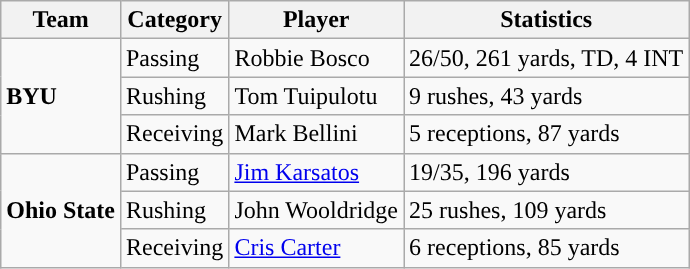<table class="wikitable" style="float: left;">
<tr>
<th>Team</th>
<th>Category</th>
<th>Player</th>
<th>Statistics</th>
</tr>
<tr>
<td rowspan=3><strong>BYU</strong></td>
<td>Passing</td>
<td>Robbie Bosco</td>
<td>26/50, 261 yards, TD, 4 INT</td>
</tr>
<tr>
<td>Rushing</td>
<td>Tom Tuipulotu</td>
<td>9 rushes, 43 yards</td>
</tr>
<tr>
<td>Receiving</td>
<td>Mark Bellini</td>
<td>5 receptions, 87 yards</td>
</tr>
<tr>
<td rowspan=3><strong>Ohio State</strong></td>
<td>Passing</td>
<td><a href='#'>Jim Karsatos</a></td>
<td>19/35, 196 yards</td>
</tr>
<tr>
<td>Rushing</td>
<td>John Wooldridge</td>
<td>25 rushes, 109 yards</td>
</tr>
<tr>
<td>Receiving</td>
<td><a href='#'>Cris Carter</a></td>
<td>6 receptions, 85 yards</td>
</tr>
</table>
